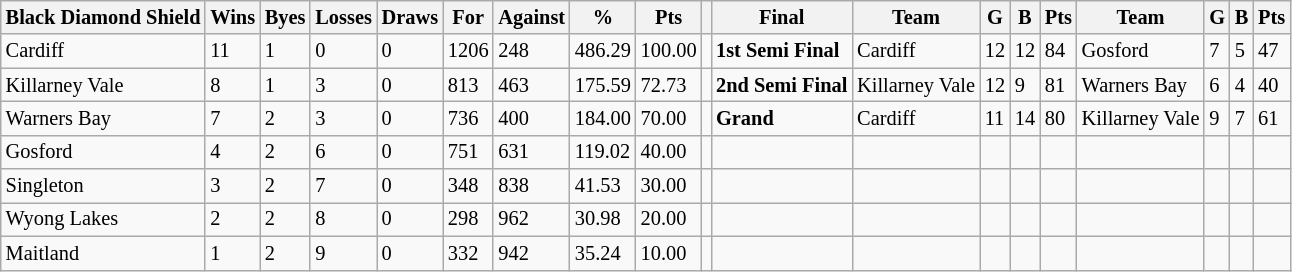<table style="font-size: 85%; text-align: left;" class="wikitable">
<tr>
<th>Black Diamond Shield</th>
<th>Wins</th>
<th>Byes</th>
<th>Losses</th>
<th>Draws</th>
<th>For</th>
<th>Against</th>
<th>%</th>
<th>Pts</th>
<th></th>
<th>Final</th>
<th>Team</th>
<th>G</th>
<th>B</th>
<th>Pts</th>
<th>Team</th>
<th>G</th>
<th>B</th>
<th>Pts</th>
</tr>
<tr>
<td>Cardiff</td>
<td>11</td>
<td>1</td>
<td>0</td>
<td>0</td>
<td>1206</td>
<td>248</td>
<td>486.29</td>
<td>100.00</td>
<td></td>
<td><strong>1st Semi Final</strong></td>
<td>Cardiff</td>
<td>12</td>
<td>12</td>
<td>84</td>
<td>Gosford</td>
<td>7</td>
<td>5</td>
<td>47</td>
</tr>
<tr>
<td>Killarney Vale</td>
<td>8</td>
<td>1</td>
<td>3</td>
<td>0</td>
<td>813</td>
<td>463</td>
<td>175.59</td>
<td>72.73</td>
<td></td>
<td><strong>2nd Semi Final</strong></td>
<td>Killarney Vale</td>
<td>12</td>
<td>9</td>
<td>81</td>
<td>Warners Bay</td>
<td>6</td>
<td>4</td>
<td>40</td>
</tr>
<tr>
<td>Warners Bay</td>
<td>7</td>
<td>2</td>
<td>3</td>
<td>0</td>
<td>736</td>
<td>400</td>
<td>184.00</td>
<td>70.00</td>
<td></td>
<td><strong>Grand</strong></td>
<td>Cardiff</td>
<td>11</td>
<td>14</td>
<td>80</td>
<td>Killarney Vale</td>
<td>9</td>
<td>7</td>
<td>61</td>
</tr>
<tr>
<td>Gosford</td>
<td>4</td>
<td>2</td>
<td>6</td>
<td>0</td>
<td>751</td>
<td>631</td>
<td>119.02</td>
<td>40.00</td>
<td></td>
<td></td>
<td></td>
<td></td>
<td></td>
<td></td>
<td></td>
<td></td>
<td></td>
<td></td>
</tr>
<tr>
<td>Singleton</td>
<td>3</td>
<td>2</td>
<td>7</td>
<td>0</td>
<td>348</td>
<td>838</td>
<td>41.53</td>
<td>30.00</td>
<td></td>
<td></td>
<td></td>
<td></td>
<td></td>
<td></td>
<td></td>
<td></td>
<td></td>
<td></td>
</tr>
<tr>
<td>Wyong Lakes</td>
<td>2</td>
<td>2</td>
<td>8</td>
<td>0</td>
<td>298</td>
<td>962</td>
<td>30.98</td>
<td>20.00</td>
<td></td>
<td></td>
<td></td>
<td></td>
<td></td>
<td></td>
<td></td>
<td></td>
<td></td>
<td></td>
</tr>
<tr>
<td>Maitland</td>
<td>1</td>
<td>2</td>
<td>9</td>
<td>0</td>
<td>332</td>
<td>942</td>
<td>35.24</td>
<td>10.00</td>
<td></td>
<td></td>
<td></td>
<td></td>
<td></td>
<td></td>
<td></td>
<td></td>
<td></td>
<td></td>
</tr>
</table>
